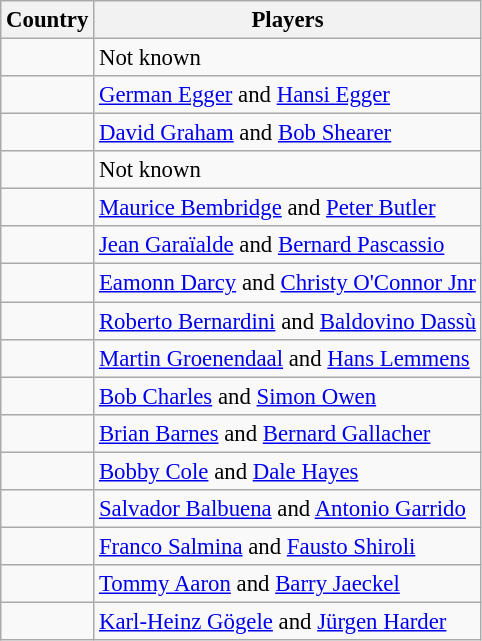<table class="wikitable" style="font-size:95%;">
<tr>
<th>Country</th>
<th>Players</th>
</tr>
<tr>
<td></td>
<td>Not known</td>
</tr>
<tr>
<td></td>
<td><a href='#'>German Egger</a> and <a href='#'>Hansi Egger</a></td>
</tr>
<tr>
<td></td>
<td><a href='#'>David Graham</a> and <a href='#'>Bob Shearer</a></td>
</tr>
<tr>
<td></td>
<td>Not known</td>
</tr>
<tr>
<td></td>
<td><a href='#'>Maurice Bembridge</a> and <a href='#'>Peter Butler</a></td>
</tr>
<tr>
<td></td>
<td><a href='#'>Jean Garaïalde</a> and <a href='#'>Bernard Pascassio</a></td>
</tr>
<tr>
<td></td>
<td><a href='#'>Eamonn Darcy</a> and <a href='#'>Christy O'Connor Jnr</a></td>
</tr>
<tr>
<td></td>
<td><a href='#'>Roberto Bernardini</a> and <a href='#'>Baldovino Dassù</a></td>
</tr>
<tr>
<td></td>
<td><a href='#'>Martin Groenendaal</a> and <a href='#'>Hans Lemmens</a></td>
</tr>
<tr>
<td></td>
<td><a href='#'>Bob Charles</a> and <a href='#'>Simon Owen</a></td>
</tr>
<tr>
<td></td>
<td><a href='#'>Brian Barnes</a> and <a href='#'>Bernard Gallacher</a></td>
</tr>
<tr>
<td></td>
<td><a href='#'>Bobby Cole</a> and <a href='#'>Dale Hayes</a></td>
</tr>
<tr>
<td></td>
<td><a href='#'>Salvador Balbuena</a> and <a href='#'>Antonio Garrido</a></td>
</tr>
<tr>
<td></td>
<td><a href='#'>Franco Salmina</a> and <a href='#'>Fausto Shiroli</a></td>
</tr>
<tr>
<td></td>
<td><a href='#'>Tommy Aaron</a> and <a href='#'>Barry Jaeckel</a></td>
</tr>
<tr>
<td></td>
<td><a href='#'>Karl-Heinz Gögele</a> and <a href='#'>Jürgen Harder</a></td>
</tr>
</table>
